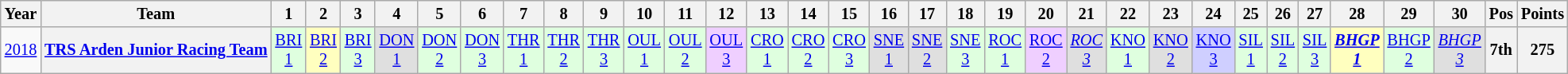<table class="wikitable" style="text-align:center; font-size:85%">
<tr>
<th>Year</th>
<th>Team</th>
<th>1</th>
<th>2</th>
<th>3</th>
<th>4</th>
<th>5</th>
<th>6</th>
<th>7</th>
<th>8</th>
<th>9</th>
<th>10</th>
<th>11</th>
<th>12</th>
<th>13</th>
<th>14</th>
<th>15</th>
<th>16</th>
<th>17</th>
<th>18</th>
<th>19</th>
<th>20</th>
<th>21</th>
<th>22</th>
<th>23</th>
<th>24</th>
<th>25</th>
<th>26</th>
<th>27</th>
<th>28</th>
<th>29</th>
<th>30</th>
<th>Pos</th>
<th>Points</th>
</tr>
<tr>
<td><a href='#'>2018</a></td>
<th nowrap><a href='#'>TRS Arden Junior Racing Team</a></th>
<td style="background:#DFFFDF;"><a href='#'>BRI<br>1</a><br></td>
<td style="background:#FFFFBF;"><a href='#'>BRI<br>2</a><br></td>
<td style="background:#DFFFDF;"><a href='#'>BRI<br>3</a><br></td>
<td style="background:#DFDFDF;"><a href='#'>DON<br>1</a><br></td>
<td style="background:#DFFFDF;"><a href='#'>DON<br>2</a><br></td>
<td style="background:#DFFFDF;"><a href='#'>DON<br>3</a><br></td>
<td style="background:#DFFFDF;"><a href='#'>THR<br>1</a><br></td>
<td style="background:#DFFFDF;"><a href='#'>THR<br>2</a><br></td>
<td style="background:#DFFFDF;"><a href='#'>THR<br>3</a><br></td>
<td style="background:#DFFFDF;"><a href='#'>OUL<br>1</a><br></td>
<td style="background:#DFFFDF;"><a href='#'>OUL<br>2</a><br></td>
<td style="background:#EFCFFF;"><a href='#'>OUL<br>3</a><br></td>
<td style="background:#DFFFDF;"><a href='#'>CRO<br>1</a><br></td>
<td style="background:#DFFFDF;"><a href='#'>CRO<br>2</a><br></td>
<td style="background:#DFFFDF;"><a href='#'>CRO<br>3</a><br></td>
<td style="background:#DFDFDF;"><a href='#'>SNE<br>1</a><br></td>
<td style="background:#DFDFDF;"><a href='#'>SNE<br>2</a><br></td>
<td style="background:#DFFFDF;"><a href='#'>SNE<br>3</a><br></td>
<td style="background:#DFFFDF;"><a href='#'>ROC<br>1</a><br></td>
<td style="background:#EFCFFF;"><a href='#'>ROC<br>2</a><br></td>
<td style="background:#DFDFDF;"><em><a href='#'>ROC<br>3</a></em><br></td>
<td style="background:#DFFFDF;"><a href='#'>KNO<br>1</a><br></td>
<td style="background:#DFDFDF;"><a href='#'>KNO<br>2</a><br></td>
<td style="background:#CFCFFF;"><a href='#'>KNO<br>3</a><br></td>
<td style="background:#DFFFDF;"><a href='#'>SIL<br>1</a><br></td>
<td style="background:#DFFFDF;"><a href='#'>SIL<br>2</a><br></td>
<td style="background:#DFFFDF;"><a href='#'>SIL<br>3</a><br></td>
<td style="background:#FFFFBF;"><strong><em><a href='#'>BHGP<br>1</a></em></strong><br></td>
<td style="background:#DFFFDF;"><a href='#'>BHGP<br>2</a><br></td>
<td style="background:#DFDFDF;"><em><a href='#'>BHGP<br>3</a></em><br></td>
<th>7th</th>
<th>275</th>
</tr>
</table>
